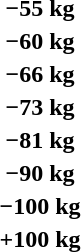<table>
<tr>
<th rowspan=2>−55 kg</th>
<td rowspan=2></td>
<td rowspan=2></td>
<td></td>
</tr>
<tr>
<td></td>
</tr>
<tr>
<th rowspan=2>−60 kg</th>
<td rowspan=2></td>
<td rowspan=2></td>
<td></td>
</tr>
<tr>
<td></td>
</tr>
<tr>
<th rowspan=2>−66 kg</th>
<td rowspan=2></td>
<td rowspan=2></td>
<td></td>
</tr>
<tr>
<td></td>
</tr>
<tr>
<th rowspan=2>−73 kg</th>
<td rowspan=2></td>
<td rowspan=2></td>
<td></td>
</tr>
<tr>
<td></td>
</tr>
<tr>
<th rowspan=2>−81 kg</th>
<td rowspan=2></td>
<td rowspan=2></td>
<td></td>
</tr>
<tr>
<td></td>
</tr>
<tr>
<th rowspan=2>−90 kg</th>
<td rowspan=2></td>
<td rowspan=2></td>
<td></td>
</tr>
<tr>
<td></td>
</tr>
<tr>
<th rowspan=2>−100 kg</th>
<td rowspan=2></td>
<td rowspan=2></td>
<td></td>
</tr>
<tr>
<td></td>
</tr>
<tr>
<th rowspan=2>+100 kg</th>
<td rowspan=2></td>
<td rowspan=2></td>
<td></td>
</tr>
<tr>
<td></td>
</tr>
</table>
